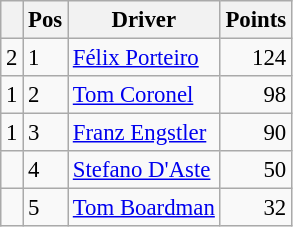<table class="wikitable" style="font-size: 95%;">
<tr>
<th></th>
<th>Pos</th>
<th>Driver</th>
<th>Points</th>
</tr>
<tr>
<td align="left"> 2</td>
<td>1</td>
<td> <a href='#'>Félix Porteiro</a></td>
<td align="right">124</td>
</tr>
<tr>
<td align="left"> 1</td>
<td>2</td>
<td> <a href='#'>Tom Coronel</a></td>
<td align="right">98</td>
</tr>
<tr>
<td align="left"> 1</td>
<td>3</td>
<td> <a href='#'>Franz Engstler</a></td>
<td align="right">90</td>
</tr>
<tr>
<td align="left"></td>
<td>4</td>
<td> <a href='#'>Stefano D'Aste</a></td>
<td align="right">50</td>
</tr>
<tr>
<td align="left"></td>
<td>5</td>
<td> <a href='#'>Tom Boardman</a></td>
<td align="right">32</td>
</tr>
</table>
